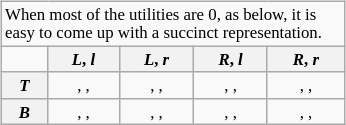<table align="right" border="1" cellpadding="4" cellspacing="0" width="230px" style="margin: 1em 1em 1em 1em; background: #f9f9f9; border: 1px #aaa solid; border-collapse: collapse; font-size: 70%;" class="wikitable">
<tr>
<td colspan="5">When most of the utilities are 0, as below, it is easy to come up with a succinct representation.</td>
</tr>
<tr>
<td></td>
<th align="center"><em>L</em>, <em>l</em></th>
<th align="center"><em>L</em>, <em>r</em></th>
<th align="center"><em>R</em>, <em>l</em></th>
<th align="center"><em>R</em>, <em>r</em></th>
</tr>
<tr>
<th align="center"><em>T</em></th>
<td align="center">, , </td>
<td align="center">, , </td>
<td align="center">, , </td>
<td align="center">, , </td>
</tr>
<tr>
<th align="center"><em>B</em></th>
<td align="center">, , </td>
<td align="center">, , </td>
<td align="center">, , </td>
<td align="center">, , </td>
</tr>
</table>
